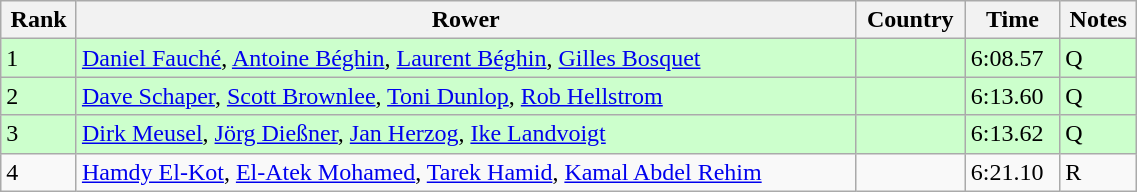<table class="wikitable sortable" width=60%>
<tr>
<th>Rank</th>
<th>Rower</th>
<th>Country</th>
<th>Time</th>
<th>Notes</th>
</tr>
<tr bgcolor=ccffcc>
<td>1</td>
<td><a href='#'>Daniel Fauché</a>, <a href='#'>Antoine Béghin</a>, <a href='#'>Laurent Béghin</a>, <a href='#'>Gilles Bosquet</a></td>
<td></td>
<td>6:08.57</td>
<td>Q</td>
</tr>
<tr bgcolor=ccffcc>
<td>2</td>
<td><a href='#'>Dave Schaper</a>, <a href='#'>Scott Brownlee</a>, <a href='#'>Toni Dunlop</a>, <a href='#'>Rob Hellstrom</a></td>
<td></td>
<td>6:13.60</td>
<td>Q</td>
</tr>
<tr bgcolor=ccffcc>
<td>3</td>
<td><a href='#'>Dirk Meusel</a>, <a href='#'>Jörg Dießner</a>, <a href='#'>Jan Herzog</a>, <a href='#'>Ike Landvoigt</a></td>
<td></td>
<td>6:13.62</td>
<td>Q</td>
</tr>
<tr>
<td>4</td>
<td><a href='#'>Hamdy El-Kot</a>, <a href='#'>El-Atek Mohamed</a>, <a href='#'>Tarek Hamid</a>, <a href='#'>Kamal Abdel Rehim</a></td>
<td></td>
<td>6:21.10</td>
<td>R</td>
</tr>
</table>
